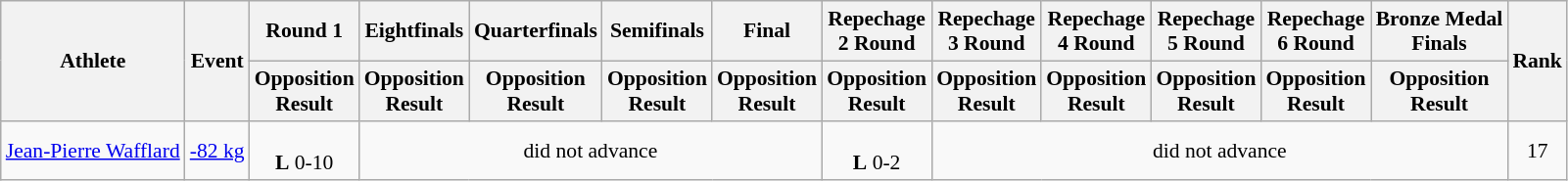<table class="wikitable" style="font-size:90%">
<tr>
<th rowspan="2">Athlete</th>
<th rowspan="2">Event</th>
<th>Round 1</th>
<th>Eightfinals</th>
<th>Quarterfinals</th>
<th>Semifinals</th>
<th>Final</th>
<th>Repechage <br>2 Round</th>
<th>Repechage <br>3 Round</th>
<th>Repechage <br>4 Round</th>
<th>Repechage <br>5 Round</th>
<th>Repechage <br>6 Round</th>
<th>Bronze Medal <br>Finals</th>
<th rowspan="2">Rank</th>
</tr>
<tr>
<th>Opposition<br>Result</th>
<th>Opposition<br>Result</th>
<th>Opposition<br>Result</th>
<th>Opposition<br>Result</th>
<th>Opposition<br>Result</th>
<th>Opposition<br>Result</th>
<th>Opposition<br>Result</th>
<th>Opposition<br>Result</th>
<th>Opposition<br>Result</th>
<th>Opposition<br>Result</th>
<th>Opposition<br>Result</th>
</tr>
<tr>
<td><a href='#'>Jean-Pierre Wafflard</a></td>
<td><a href='#'>-82 kg</a></td>
<td align=center> <br><strong>L</strong> 0-10</td>
<td align=center colspan=4>did not advance</td>
<td align=center> <br><strong>L</strong> 0-2</td>
<td align=center colspan=5>did not advance</td>
<td align=center>17</td>
</tr>
</table>
